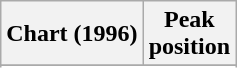<table class="wikitable sortable plainrowheaders">
<tr>
<th scope="col">Chart (1996)</th>
<th scope="col">Peak<br>position</th>
</tr>
<tr>
</tr>
<tr>
</tr>
<tr>
</tr>
<tr>
</tr>
<tr>
</tr>
<tr>
</tr>
<tr>
</tr>
<tr>
</tr>
<tr>
</tr>
<tr>
</tr>
<tr>
</tr>
<tr>
</tr>
<tr>
</tr>
</table>
